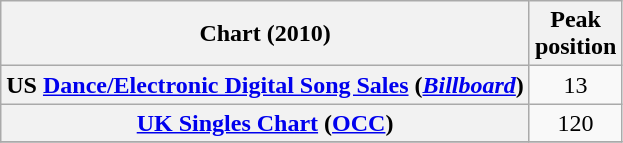<table class="wikitable sortable plainrowheaders">
<tr>
<th align="left">Chart (2010)</th>
<th style="text-align:center;">Peak<br>position</th>
</tr>
<tr>
<th scope="row" align="left">US <a href='#'>Dance/Electronic Digital Song Sales</a> (<em><a href='#'>Billboard</a></em>)</th>
<td style="text-align:center;">13</td>
</tr>
<tr>
<th scope="row" align="left"><a href='#'>UK Singles Chart</a> (<a href='#'>OCC</a>)</th>
<td style="text-align:center;">120</td>
</tr>
<tr>
</tr>
</table>
